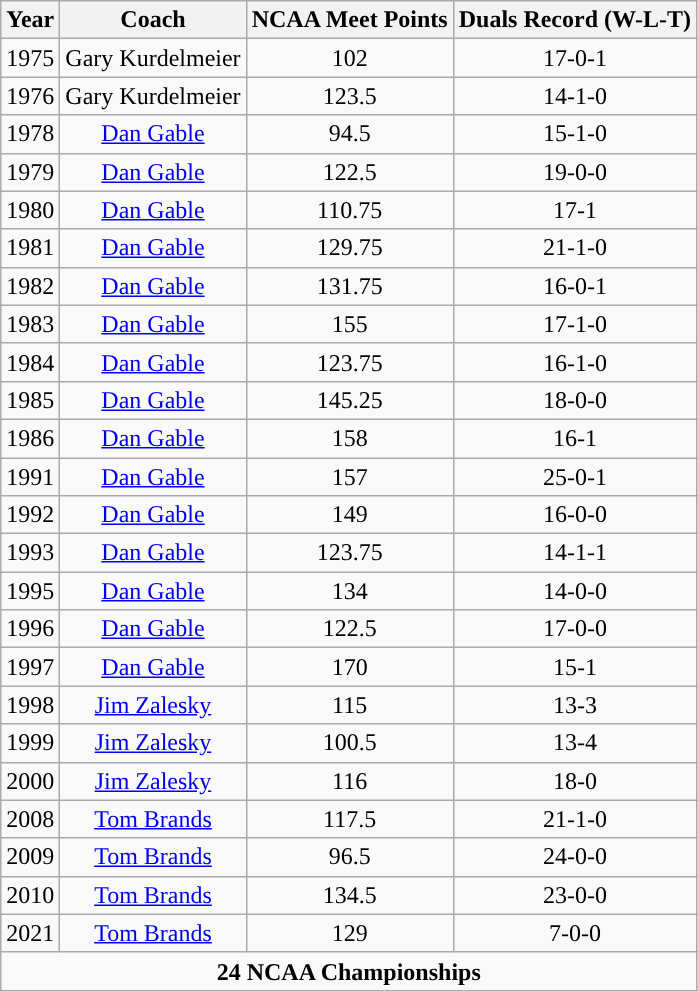<table class="wikitable" style="text-align:center; padding:2px">
<tr>
<th>Year</th>
<th>Coach</th>
<th>NCAA Meet Points</th>
<th>Duals Record (W-L-T)</th>
</tr>
<tr>
<td>1975</td>
<td>Gary Kurdelmeier</td>
<td>102</td>
<td>17-0-1</td>
</tr>
<tr>
<td>1976</td>
<td>Gary Kurdelmeier</td>
<td>123.5</td>
<td>14-1-0</td>
</tr>
<tr>
<td>1978</td>
<td><a href='#'>Dan Gable</a></td>
<td>94.5</td>
<td>15-1-0</td>
</tr>
<tr>
<td>1979</td>
<td><a href='#'>Dan Gable</a></td>
<td>122.5</td>
<td>19-0-0</td>
</tr>
<tr>
<td>1980</td>
<td><a href='#'>Dan Gable</a></td>
<td>110.75</td>
<td>17-1</td>
</tr>
<tr>
<td>1981</td>
<td><a href='#'>Dan Gable</a></td>
<td>129.75</td>
<td>21-1-0</td>
</tr>
<tr>
<td>1982</td>
<td><a href='#'>Dan Gable</a></td>
<td>131.75</td>
<td>16-0-1</td>
</tr>
<tr>
<td>1983</td>
<td><a href='#'>Dan Gable</a></td>
<td>155</td>
<td>17-1-0</td>
</tr>
<tr>
<td>1984</td>
<td><a href='#'>Dan Gable</a></td>
<td>123.75</td>
<td>16-1-0</td>
</tr>
<tr>
<td>1985</td>
<td><a href='#'>Dan Gable</a></td>
<td>145.25</td>
<td>18-0-0</td>
</tr>
<tr>
<td>1986</td>
<td><a href='#'>Dan Gable</a></td>
<td>158</td>
<td>16-1</td>
</tr>
<tr>
<td>1991</td>
<td><a href='#'>Dan Gable</a></td>
<td>157</td>
<td>25-0-1</td>
</tr>
<tr>
<td>1992</td>
<td><a href='#'>Dan Gable</a></td>
<td>149</td>
<td>16-0-0</td>
</tr>
<tr>
<td>1993</td>
<td><a href='#'>Dan Gable</a></td>
<td>123.75</td>
<td>14-1-1</td>
</tr>
<tr>
<td>1995</td>
<td><a href='#'>Dan Gable</a></td>
<td>134</td>
<td>14-0-0</td>
</tr>
<tr>
<td>1996</td>
<td><a href='#'>Dan Gable</a></td>
<td>122.5</td>
<td>17-0-0</td>
</tr>
<tr>
<td>1997</td>
<td><a href='#'>Dan Gable</a></td>
<td>170</td>
<td>15-1</td>
</tr>
<tr>
<td>1998</td>
<td><a href='#'>Jim Zalesky</a></td>
<td>115</td>
<td>13-3</td>
</tr>
<tr>
<td>1999</td>
<td><a href='#'>Jim Zalesky</a></td>
<td>100.5</td>
<td>13-4</td>
</tr>
<tr>
<td>2000</td>
<td><a href='#'>Jim Zalesky</a></td>
<td>116</td>
<td>18-0</td>
</tr>
<tr>
<td>2008</td>
<td><a href='#'>Tom Brands</a></td>
<td>117.5</td>
<td>21-1-0</td>
</tr>
<tr>
<td>2009</td>
<td><a href='#'>Tom Brands</a></td>
<td>96.5</td>
<td>24-0-0</td>
</tr>
<tr>
<td>2010</td>
<td><a href='#'>Tom Brands</a></td>
<td>134.5</td>
<td>23-0-0</td>
</tr>
<tr>
<td>2021</td>
<td><a href='#'>Tom Brands</a></td>
<td>129</td>
<td>7-0-0</td>
</tr>
<tr>
<td colspan="6"><strong>24 NCAA Championships</strong></td>
</tr>
<tr>
</tr>
</table>
